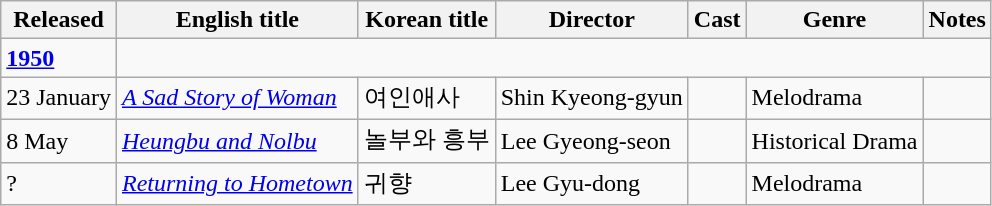<table class="wikitable">
<tr>
<th>Released</th>
<th>English title</th>
<th>Korean title</th>
<th>Director</th>
<th>Cast</th>
<th>Genre</th>
<th>Notes</th>
</tr>
<tr>
<td><strong><a href='#'>1950</a></strong></td>
</tr>
<tr>
<td>23 January</td>
<td><em><a href='#'>A Sad Story of Woman</a></em></td>
<td>여인애사</td>
<td>Shin Kyeong-gyun</td>
<td></td>
<td>Melodrama</td>
<td></td>
</tr>
<tr>
<td>8 May</td>
<td><em><a href='#'>Heungbu and Nolbu</a></em></td>
<td>놀부와 흥부</td>
<td>Lee Gyeong-seon</td>
<td></td>
<td>Historical Drama</td>
<td></td>
</tr>
<tr>
<td>?</td>
<td><em><a href='#'>Returning to Hometown</a></em></td>
<td>귀향</td>
<td>Lee Gyu-dong</td>
<td></td>
<td>Melodrama</td>
<td></td>
</tr>
</table>
